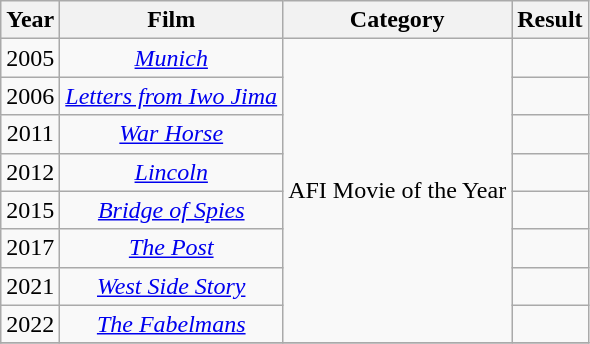<table class="wikitable">
<tr>
<th>Year</th>
<th>Film</th>
<th>Category</th>
<th>Result</th>
</tr>
<tr>
<td style="text-align:center;">2005</td>
<td style="text-align:center;"><em><a href='#'>Munich</a></em></td>
<td align=center rowspan="8">AFI Movie of the Year</td>
<td></td>
</tr>
<tr>
<td style="text-align:center;">2006</td>
<td style="text-align:center;"><em><a href='#'>Letters from Iwo Jima</a></em></td>
<td></td>
</tr>
<tr>
<td style="text-align:center;">2011</td>
<td style="text-align:center;"><em><a href='#'>War Horse</a></em></td>
<td></td>
</tr>
<tr>
<td style="text-align:center;">2012</td>
<td style="text-align:center;"><em><a href='#'>Lincoln</a></em></td>
<td></td>
</tr>
<tr>
<td style="text-align:center;">2015</td>
<td style="text-align:center;"><em><a href='#'>Bridge of Spies</a></em></td>
<td></td>
</tr>
<tr>
<td style="text-align:center;">2017</td>
<td style="text-align:center;"><em><a href='#'>The Post</a></em></td>
<td></td>
</tr>
<tr>
<td style="text-align:center;">2021</td>
<td style="text-align:center;"><em><a href='#'>West Side Story</a></em></td>
<td></td>
</tr>
<tr>
<td style="text-align:center;">2022</td>
<td style="text-align:center;"><em><a href='#'>The Fabelmans</a></em></td>
<td></td>
</tr>
<tr>
</tr>
</table>
